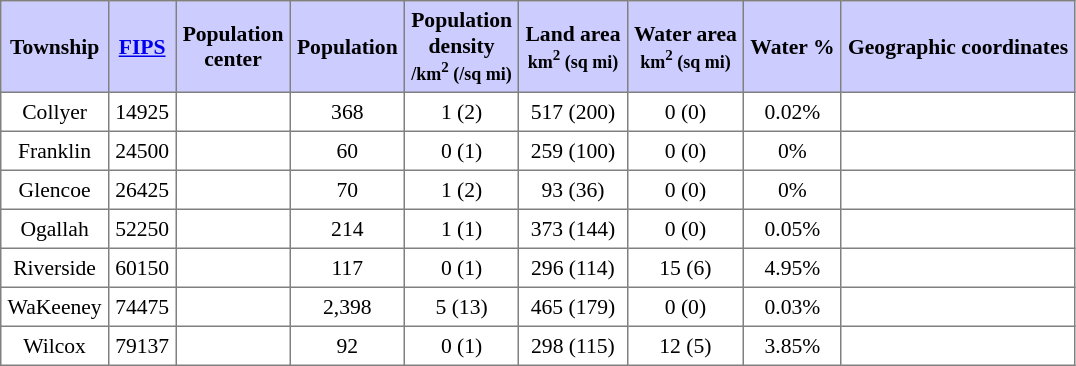<table class="toccolours" border=1 cellspacing=0 cellpadding=4 style="text-align:center; border-collapse:collapse; font-size:90%;">
<tr style="background:#ccccff">
<th>Township</th>
<th><a href='#'>FIPS</a></th>
<th>Population<br>center</th>
<th>Population</th>
<th>Population<br>density<br><small>/km<sup>2</sup> (/sq mi)</small></th>
<th>Land area<br><small>km<sup>2</sup> (sq mi)</small></th>
<th>Water area<br><small>km<sup>2</sup> (sq mi)</small></th>
<th>Water %</th>
<th>Geographic coordinates</th>
</tr>
<tr>
<td>Collyer</td>
<td>14925</td>
<td></td>
<td>368</td>
<td>1 (2)</td>
<td>517 (200)</td>
<td>0 (0)</td>
<td>0.02%</td>
<td></td>
</tr>
<tr>
<td>Franklin</td>
<td>24500</td>
<td></td>
<td>60</td>
<td>0 (1)</td>
<td>259 (100)</td>
<td>0 (0)</td>
<td>0%</td>
<td></td>
</tr>
<tr>
<td>Glencoe</td>
<td>26425</td>
<td></td>
<td>70</td>
<td>1 (2)</td>
<td>93 (36)</td>
<td>0 (0)</td>
<td>0%</td>
<td></td>
</tr>
<tr>
<td>Ogallah</td>
<td>52250</td>
<td></td>
<td>214</td>
<td>1 (1)</td>
<td>373 (144)</td>
<td>0 (0)</td>
<td>0.05%</td>
<td></td>
</tr>
<tr>
<td>Riverside</td>
<td>60150</td>
<td></td>
<td>117</td>
<td>0 (1)</td>
<td>296 (114)</td>
<td>15 (6)</td>
<td>4.95%</td>
<td></td>
</tr>
<tr>
<td>WaKeeney</td>
<td>74475</td>
<td></td>
<td>2,398</td>
<td>5 (13)</td>
<td>465 (179)</td>
<td>0 (0)</td>
<td>0.03%</td>
<td></td>
</tr>
<tr>
<td>Wilcox</td>
<td>79137</td>
<td></td>
<td>92</td>
<td>0 (1)</td>
<td>298 (115)</td>
<td>12 (5)</td>
<td>3.85%</td>
<td></td>
</tr>
</table>
